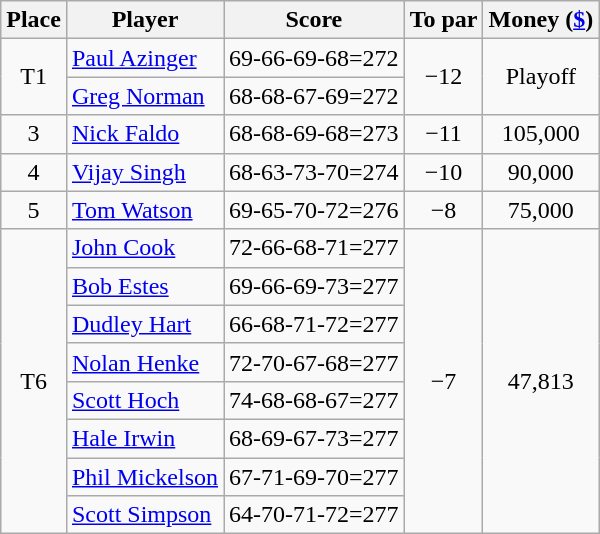<table class="wikitable">
<tr>
<th>Place</th>
<th>Player</th>
<th>Score</th>
<th>To par</th>
<th>Money (<a href='#'>$</a>)</th>
</tr>
<tr>
<td rowspan=2 align="center">T1</td>
<td> <a href='#'>Paul Azinger</a></td>
<td>69-66-69-68=272</td>
<td rowspan=2 align="center">−12</td>
<td rowspan=2 align=center>Playoff</td>
</tr>
<tr>
<td> <a href='#'>Greg Norman</a></td>
<td>68-68-67-69=272</td>
</tr>
<tr>
<td align="center">3</td>
<td> <a href='#'>Nick Faldo</a></td>
<td>68-68-69-68=273</td>
<td align="center">−11</td>
<td align=center>105,000</td>
</tr>
<tr>
<td align="center">4</td>
<td> <a href='#'>Vijay Singh</a></td>
<td>68-63-73-70=274</td>
<td align="center">−10</td>
<td align=center>90,000</td>
</tr>
<tr>
<td align="center">5</td>
<td> <a href='#'>Tom Watson</a></td>
<td>69-65-70-72=276</td>
<td align="center">−8</td>
<td align=center>75,000</td>
</tr>
<tr>
<td rowspan=8 align="center">T6</td>
<td> <a href='#'>John Cook</a></td>
<td>72-66-68-71=277</td>
<td rowspan=8 align="center">−7</td>
<td rowspan=8 align=center>47,813</td>
</tr>
<tr>
<td> <a href='#'>Bob Estes</a></td>
<td>69-66-69-73=277</td>
</tr>
<tr>
<td> <a href='#'>Dudley Hart</a></td>
<td>66-68-71-72=277</td>
</tr>
<tr>
<td> <a href='#'>Nolan Henke</a></td>
<td>72-70-67-68=277</td>
</tr>
<tr>
<td> <a href='#'>Scott Hoch</a></td>
<td>74-68-68-67=277</td>
</tr>
<tr>
<td> <a href='#'>Hale Irwin</a></td>
<td>68-69-67-73=277</td>
</tr>
<tr>
<td> <a href='#'>Phil Mickelson</a></td>
<td>67-71-69-70=277</td>
</tr>
<tr>
<td> <a href='#'>Scott Simpson</a></td>
<td>64-70-71-72=277</td>
</tr>
</table>
